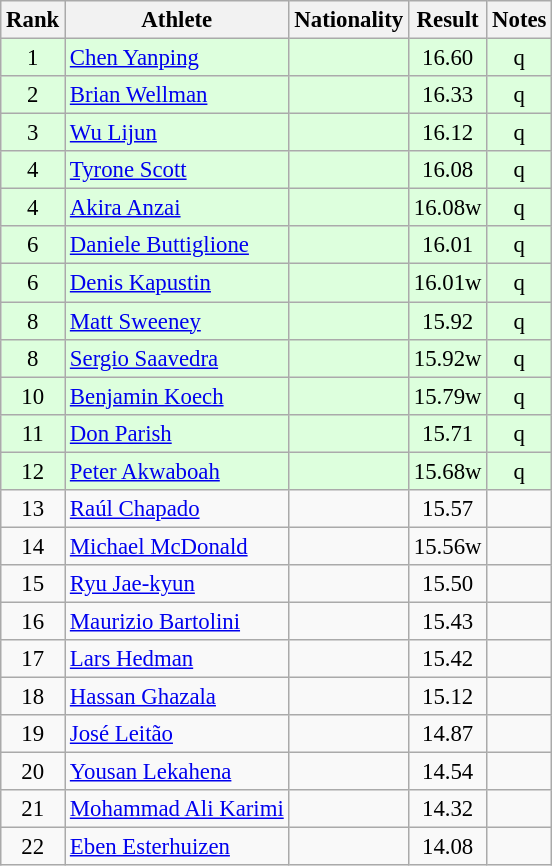<table class="wikitable sortable" style="text-align:center;font-size:95%">
<tr>
<th>Rank</th>
<th>Athlete</th>
<th>Nationality</th>
<th>Result</th>
<th>Notes</th>
</tr>
<tr bgcolor=ddffdd>
<td>1</td>
<td align="left"><a href='#'>Chen Yanping</a></td>
<td align=left></td>
<td>16.60</td>
<td>q</td>
</tr>
<tr bgcolor=ddffdd>
<td>2</td>
<td align="left"><a href='#'>Brian Wellman</a></td>
<td align=left></td>
<td>16.33</td>
<td>q</td>
</tr>
<tr bgcolor=ddffdd>
<td>3</td>
<td align="left"><a href='#'>Wu Lijun</a></td>
<td align=left></td>
<td>16.12</td>
<td>q</td>
</tr>
<tr bgcolor=ddffdd>
<td>4</td>
<td align="left"><a href='#'>Tyrone Scott</a></td>
<td align=left></td>
<td>16.08</td>
<td>q</td>
</tr>
<tr bgcolor=ddffdd>
<td>4</td>
<td align="left"><a href='#'>Akira Anzai</a></td>
<td align=left></td>
<td>16.08w</td>
<td>q</td>
</tr>
<tr bgcolor=ddffdd>
<td>6</td>
<td align="left"><a href='#'>Daniele Buttiglione</a></td>
<td align=left></td>
<td>16.01</td>
<td>q</td>
</tr>
<tr bgcolor=ddffdd>
<td>6</td>
<td align="left"><a href='#'>Denis Kapustin</a></td>
<td align=left></td>
<td>16.01w</td>
<td>q</td>
</tr>
<tr bgcolor=ddffdd>
<td>8</td>
<td align="left"><a href='#'>Matt Sweeney</a></td>
<td align=left></td>
<td>15.92</td>
<td>q</td>
</tr>
<tr bgcolor=ddffdd>
<td>8</td>
<td align="left"><a href='#'>Sergio Saavedra</a></td>
<td align=left></td>
<td>15.92w</td>
<td>q</td>
</tr>
<tr bgcolor=ddffdd>
<td>10</td>
<td align="left"><a href='#'>Benjamin Koech</a></td>
<td align=left></td>
<td>15.79w</td>
<td>q</td>
</tr>
<tr bgcolor=ddffdd>
<td>11</td>
<td align="left"><a href='#'>Don Parish</a></td>
<td align=left></td>
<td>15.71</td>
<td>q</td>
</tr>
<tr bgcolor=ddffdd>
<td>12</td>
<td align="left"><a href='#'>Peter Akwaboah</a></td>
<td align=left></td>
<td>15.68w</td>
<td>q</td>
</tr>
<tr>
<td>13</td>
<td align="left"><a href='#'>Raúl Chapado</a></td>
<td align=left></td>
<td>15.57</td>
<td></td>
</tr>
<tr>
<td>14</td>
<td align="left"><a href='#'>Michael McDonald</a></td>
<td align=left></td>
<td>15.56w</td>
<td></td>
</tr>
<tr>
<td>15</td>
<td align="left"><a href='#'>Ryu Jae-kyun</a></td>
<td align=left></td>
<td>15.50</td>
<td></td>
</tr>
<tr>
<td>16</td>
<td align="left"><a href='#'>Maurizio Bartolini</a></td>
<td align=left></td>
<td>15.43</td>
<td></td>
</tr>
<tr>
<td>17</td>
<td align="left"><a href='#'>Lars Hedman</a></td>
<td align=left></td>
<td>15.42</td>
<td></td>
</tr>
<tr>
<td>18</td>
<td align="left"><a href='#'>Hassan Ghazala</a></td>
<td align=left></td>
<td>15.12</td>
<td></td>
</tr>
<tr>
<td>19</td>
<td align="left"><a href='#'>José Leitão</a></td>
<td align=left></td>
<td>14.87</td>
<td></td>
</tr>
<tr>
<td>20</td>
<td align="left"><a href='#'>Yousan Lekahena</a></td>
<td align=left></td>
<td>14.54</td>
<td></td>
</tr>
<tr>
<td>21</td>
<td align="left"><a href='#'>Mohammad Ali Karimi</a></td>
<td align=left></td>
<td>14.32</td>
<td></td>
</tr>
<tr>
<td>22</td>
<td align="left"><a href='#'>Eben Esterhuizen</a></td>
<td align=left></td>
<td>14.08</td>
<td></td>
</tr>
</table>
